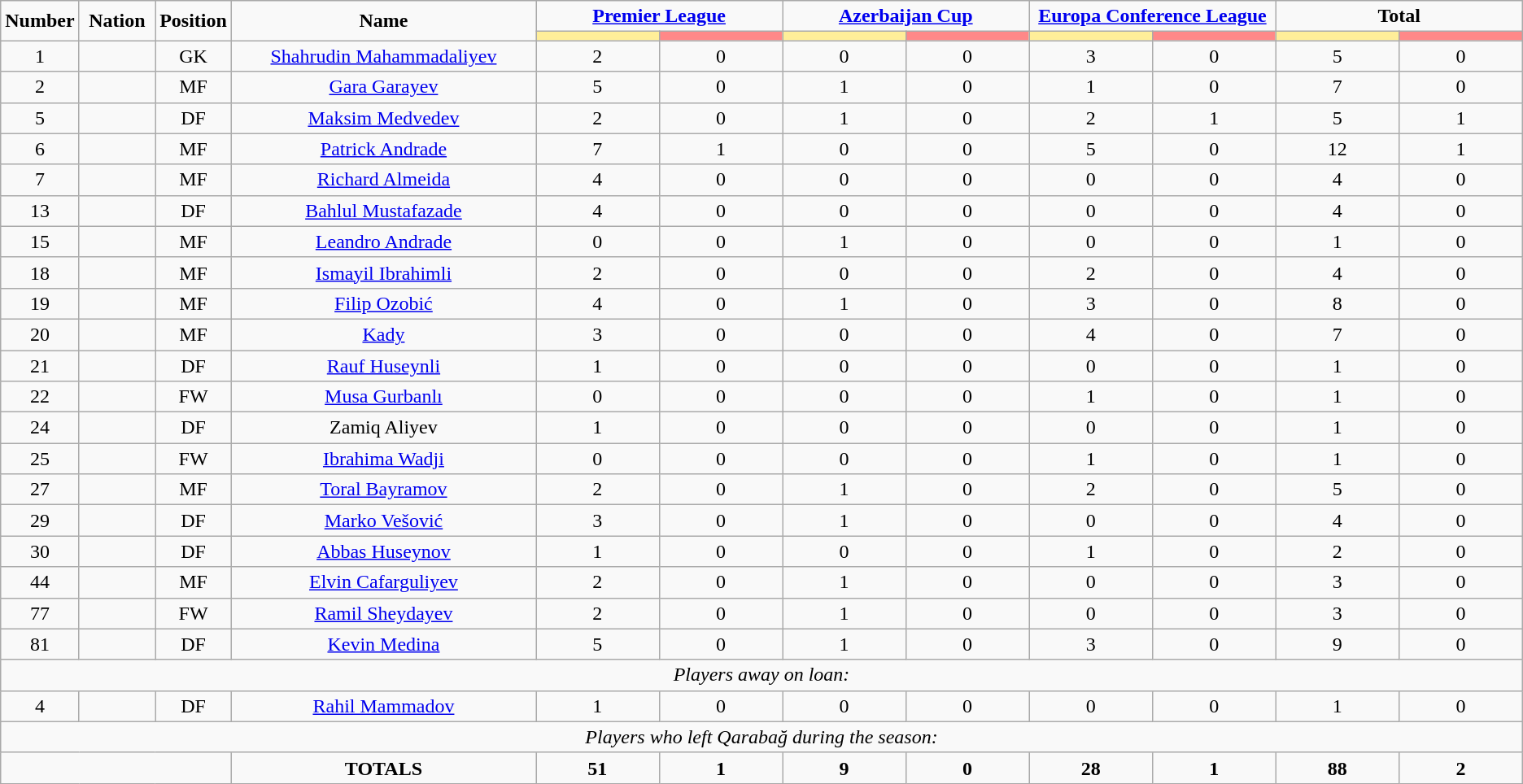<table class="wikitable" style="text-align:center;">
<tr>
<td rowspan="2"  style="width:5%; text-align:center;"><strong>Number</strong></td>
<td rowspan="2"  style="width:5%; text-align:center;"><strong>Nation</strong></td>
<td rowspan="2"  style="width:5%; text-align:center;"><strong>Position</strong></td>
<td rowspan="2"  style="width:20%; text-align:center;"><strong>Name</strong></td>
<td colspan="2" style="text-align:center;"><strong><a href='#'>Premier League</a></strong></td>
<td colspan="2" style="text-align:center;"><strong><a href='#'>Azerbaijan Cup</a></strong></td>
<td colspan="2" style="text-align:center;"><strong><a href='#'>Europa Conference League</a></strong></td>
<td colspan="2" style="text-align:center;"><strong>Total</strong></td>
</tr>
<tr>
<th style="width:60px; background:#fe9;"></th>
<th style="width:60px; background:#ff8888;"></th>
<th style="width:60px; background:#fe9;"></th>
<th style="width:60px; background:#ff8888;"></th>
<th style="width:60px; background:#fe9;"></th>
<th style="width:60px; background:#ff8888;"></th>
<th style="width:60px; background:#fe9;"></th>
<th style="width:60px; background:#ff8888;"></th>
</tr>
<tr>
<td>1</td>
<td></td>
<td>GK</td>
<td><a href='#'>Shahrudin Mahammadaliyev</a></td>
<td>2</td>
<td>0</td>
<td>0</td>
<td>0</td>
<td>3</td>
<td>0</td>
<td>5</td>
<td>0</td>
</tr>
<tr>
<td>2</td>
<td></td>
<td>MF</td>
<td><a href='#'>Gara Garayev</a></td>
<td>5</td>
<td>0</td>
<td>1</td>
<td>0</td>
<td>1</td>
<td>0</td>
<td>7</td>
<td>0</td>
</tr>
<tr>
<td>5</td>
<td></td>
<td>DF</td>
<td><a href='#'>Maksim Medvedev</a></td>
<td>2</td>
<td>0</td>
<td>1</td>
<td>0</td>
<td>2</td>
<td>1</td>
<td>5</td>
<td>1</td>
</tr>
<tr>
<td>6</td>
<td></td>
<td>MF</td>
<td><a href='#'>Patrick Andrade</a></td>
<td>7</td>
<td>1</td>
<td>0</td>
<td>0</td>
<td>5</td>
<td>0</td>
<td>12</td>
<td>1</td>
</tr>
<tr>
<td>7</td>
<td></td>
<td>MF</td>
<td><a href='#'>Richard Almeida</a></td>
<td>4</td>
<td>0</td>
<td>0</td>
<td>0</td>
<td>0</td>
<td>0</td>
<td>4</td>
<td>0</td>
</tr>
<tr>
<td>13</td>
<td></td>
<td>DF</td>
<td><a href='#'>Bahlul Mustafazade</a></td>
<td>4</td>
<td>0</td>
<td>0</td>
<td>0</td>
<td>0</td>
<td>0</td>
<td>4</td>
<td>0</td>
</tr>
<tr>
<td>15</td>
<td></td>
<td>MF</td>
<td><a href='#'>Leandro Andrade</a></td>
<td>0</td>
<td>0</td>
<td>1</td>
<td>0</td>
<td>0</td>
<td>0</td>
<td>1</td>
<td>0</td>
</tr>
<tr>
<td>18</td>
<td></td>
<td>MF</td>
<td><a href='#'>Ismayil Ibrahimli</a></td>
<td>2</td>
<td>0</td>
<td>0</td>
<td>0</td>
<td>2</td>
<td>0</td>
<td>4</td>
<td>0</td>
</tr>
<tr>
<td>19</td>
<td></td>
<td>MF</td>
<td><a href='#'>Filip Ozobić</a></td>
<td>4</td>
<td>0</td>
<td>1</td>
<td>0</td>
<td>3</td>
<td>0</td>
<td>8</td>
<td>0</td>
</tr>
<tr>
<td>20</td>
<td></td>
<td>MF</td>
<td><a href='#'>Kady</a></td>
<td>3</td>
<td>0</td>
<td>0</td>
<td>0</td>
<td>4</td>
<td>0</td>
<td>7</td>
<td>0</td>
</tr>
<tr>
<td>21</td>
<td></td>
<td>DF</td>
<td><a href='#'>Rauf Huseynli</a></td>
<td>1</td>
<td>0</td>
<td>0</td>
<td>0</td>
<td>0</td>
<td>0</td>
<td>1</td>
<td>0</td>
</tr>
<tr>
<td>22</td>
<td></td>
<td>FW</td>
<td><a href='#'>Musa Gurbanlı</a></td>
<td>0</td>
<td>0</td>
<td>0</td>
<td>0</td>
<td>1</td>
<td>0</td>
<td>1</td>
<td>0</td>
</tr>
<tr>
<td>24</td>
<td></td>
<td>DF</td>
<td>Zamiq Aliyev</td>
<td>1</td>
<td>0</td>
<td>0</td>
<td>0</td>
<td>0</td>
<td>0</td>
<td>1</td>
<td>0</td>
</tr>
<tr>
<td>25</td>
<td></td>
<td>FW</td>
<td><a href='#'>Ibrahima Wadji</a></td>
<td>0</td>
<td>0</td>
<td>0</td>
<td>0</td>
<td>1</td>
<td>0</td>
<td>1</td>
<td>0</td>
</tr>
<tr>
<td>27</td>
<td></td>
<td>MF</td>
<td><a href='#'>Toral Bayramov</a></td>
<td>2</td>
<td>0</td>
<td>1</td>
<td>0</td>
<td>2</td>
<td>0</td>
<td>5</td>
<td>0</td>
</tr>
<tr>
<td>29</td>
<td></td>
<td>DF</td>
<td><a href='#'>Marko Vešović</a></td>
<td>3</td>
<td>0</td>
<td>1</td>
<td>0</td>
<td>0</td>
<td>0</td>
<td>4</td>
<td>0</td>
</tr>
<tr>
<td>30</td>
<td></td>
<td>DF</td>
<td><a href='#'>Abbas Huseynov</a></td>
<td>1</td>
<td>0</td>
<td>0</td>
<td>0</td>
<td>1</td>
<td>0</td>
<td>2</td>
<td>0</td>
</tr>
<tr>
<td>44</td>
<td></td>
<td>MF</td>
<td><a href='#'>Elvin Cafarguliyev</a></td>
<td>2</td>
<td>0</td>
<td>1</td>
<td>0</td>
<td>0</td>
<td>0</td>
<td>3</td>
<td>0</td>
</tr>
<tr>
<td>77</td>
<td></td>
<td>FW</td>
<td><a href='#'>Ramil Sheydayev</a></td>
<td>2</td>
<td>0</td>
<td>1</td>
<td>0</td>
<td>0</td>
<td>0</td>
<td>3</td>
<td>0</td>
</tr>
<tr>
<td>81</td>
<td></td>
<td>DF</td>
<td><a href='#'>Kevin Medina</a></td>
<td>5</td>
<td>0</td>
<td>1</td>
<td>0</td>
<td>3</td>
<td>0</td>
<td>9</td>
<td>0</td>
</tr>
<tr>
<td colspan="14"><em>Players away on loan:</em></td>
</tr>
<tr>
<td>4</td>
<td></td>
<td>DF</td>
<td><a href='#'>Rahil Mammadov</a></td>
<td>1</td>
<td>0</td>
<td>0</td>
<td>0</td>
<td>0</td>
<td>0</td>
<td>1</td>
<td>0</td>
</tr>
<tr>
<td colspan="14"><em>Players who left Qarabağ during the season:</em></td>
</tr>
<tr>
<td colspan="3"></td>
<td><strong>TOTALS</strong></td>
<td><strong>51</strong></td>
<td><strong>1</strong></td>
<td><strong>9</strong></td>
<td><strong>0</strong></td>
<td><strong>28</strong></td>
<td><strong>1</strong></td>
<td><strong>88</strong></td>
<td><strong>2</strong></td>
</tr>
</table>
